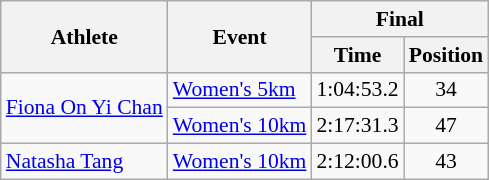<table class="wikitable" border="1" style="font-size:90%">
<tr>
<th rowspan=2>Athlete</th>
<th rowspan=2>Event</th>
<th colspan=2>Final</th>
</tr>
<tr>
<th>Time</th>
<th>Position</th>
</tr>
<tr>
<td rowspan=2><a href='#'>Fiona On Yi Chan</a></td>
<td><a href='#'>Women's 5km</a></td>
<td align=center>1:04:53.2</td>
<td align=center>34</td>
</tr>
<tr>
<td><a href='#'>Women's 10km</a></td>
<td align=center>2:17:31.3</td>
<td align=center>47</td>
</tr>
<tr>
<td rowspan=1><a href='#'>Natasha Tang</a></td>
<td><a href='#'>Women's 10km</a></td>
<td align=center>2:12:00.6</td>
<td align=center>43</td>
</tr>
</table>
